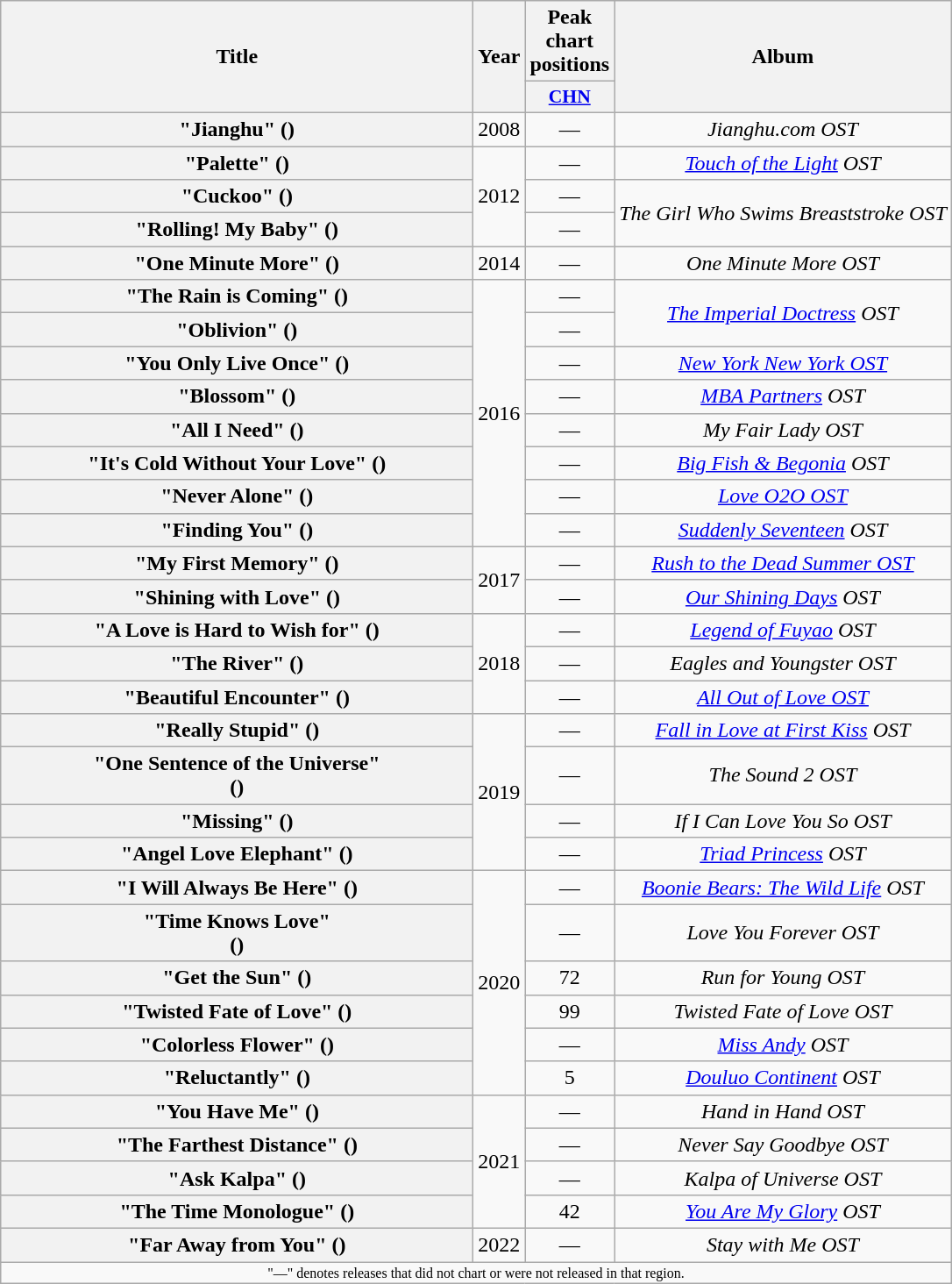<table class="wikitable plainrowheaders" style="text-align:center;">
<tr>
<th rowspan="2" scope="col" style="width:22em;">Title</th>
<th rowspan="2" scope="col">Year</th>
<th>Peak chart positions</th>
<th rowspan="2" scope="col">Album</th>
</tr>
<tr>
<th scope="col" style="width:3em;font-size:90%;"><a href='#'>CHN</a><br></th>
</tr>
<tr>
<th scope="row">"Jianghu" ()</th>
<td>2008</td>
<td>—</td>
<td><em>Jianghu.com OST</em></td>
</tr>
<tr>
<th scope="row">"Palette" ()</th>
<td rowspan="3">2012</td>
<td>—</td>
<td><em><a href='#'>Touch of the Light</a> OST</em></td>
</tr>
<tr>
<th scope="row">"Cuckoo" ()</th>
<td>—</td>
<td rowspan="2"><em>The Girl Who Swims Breaststroke OST</em></td>
</tr>
<tr>
<th scope="row">"Rolling! My Baby" ()</th>
<td>—</td>
</tr>
<tr>
<th scope="row">"One Minute More" ()</th>
<td>2014</td>
<td>—</td>
<td><em>One Minute More OST</em></td>
</tr>
<tr>
<th scope="row">"The Rain is Coming" ()</th>
<td rowspan="8">2016</td>
<td>—</td>
<td rowspan="2"><em><a href='#'>The Imperial Doctress</a> OST</em></td>
</tr>
<tr>
<th scope="row">"Oblivion" ()</th>
<td>—</td>
</tr>
<tr>
<th scope="row">"You Only Live Once" ()</th>
<td>—</td>
<td><em><a href='#'>New York New York OST</a></em></td>
</tr>
<tr>
<th scope="row">"Blossom" ()</th>
<td>—</td>
<td><em><a href='#'>MBA Partners</a> OST</em></td>
</tr>
<tr>
<th scope="row">"All I Need" ()</th>
<td>—</td>
<td><em>My Fair Lady OST</em></td>
</tr>
<tr>
<th scope="row">"It's Cold Without Your Love" ()</th>
<td>—</td>
<td><em><a href='#'>Big Fish & Begonia</a> OST</em></td>
</tr>
<tr>
<th scope="row">"Never Alone" ()</th>
<td>—</td>
<td><em><a href='#'>Love O2O OST</a></em></td>
</tr>
<tr>
<th scope="row">"Finding You" ()</th>
<td>—</td>
<td><em><a href='#'>Suddenly Seventeen</a> OST</em></td>
</tr>
<tr>
<th scope="row">"My First Memory" ()</th>
<td rowspan="2">2017</td>
<td>—</td>
<td><em><a href='#'>Rush to the Dead Summer OST</a></em></td>
</tr>
<tr>
<th scope="row">"Shining with Love" ()</th>
<td>—</td>
<td><em><a href='#'>Our Shining Days</a> OST</em></td>
</tr>
<tr>
<th scope="row">"A Love is Hard to Wish for" ()</th>
<td rowspan="3">2018</td>
<td>—</td>
<td><em><a href='#'>Legend of Fuyao</a> OST</em></td>
</tr>
<tr>
<th scope="row">"The River" ()</th>
<td>—</td>
<td><em>Eagles and Youngster OST</em></td>
</tr>
<tr>
<th scope="row">"Beautiful Encounter" ()</th>
<td>—</td>
<td><em><a href='#'>All Out of Love OST</a></em></td>
</tr>
<tr>
<th scope="row">"Really Stupid" ()</th>
<td rowspan="4">2019</td>
<td>—</td>
<td><em><a href='#'>Fall in Love at First Kiss</a> OST</em></td>
</tr>
<tr>
<th scope="row">"One Sentence of the Universe"<br>()</th>
<td>—</td>
<td><em>The Sound 2 OST</em></td>
</tr>
<tr>
<th scope="row">"Missing" ()</th>
<td>—</td>
<td><em>If I Can Love You So OST</em></td>
</tr>
<tr>
<th scope="row">"Angel Love Elephant" ()</th>
<td>—</td>
<td><em><a href='#'>Triad Princess</a> OST</em></td>
</tr>
<tr>
<th scope="row">"I Will Always Be Here" ()</th>
<td rowspan="6">2020</td>
<td>—</td>
<td><em><a href='#'>Boonie Bears: The Wild Life</a> OST</em></td>
</tr>
<tr>
<th scope="row">"Time Knows Love"<br>()</th>
<td>—</td>
<td><em>Love You Forever OST</em></td>
</tr>
<tr>
<th scope="row">"Get the Sun" ()</th>
<td>72</td>
<td><em>Run for Young OST</em></td>
</tr>
<tr>
<th scope="row">"Twisted Fate of Love" ()</th>
<td>99</td>
<td><em>Twisted Fate of Love OST</em></td>
</tr>
<tr>
<th scope="row">"Colorless Flower" ()</th>
<td>—</td>
<td><em><a href='#'>Miss Andy</a> OST</em></td>
</tr>
<tr>
<th scope="row">"Reluctantly" ()</th>
<td>5</td>
<td><em><a href='#'>Douluo Continent</a> OST</em></td>
</tr>
<tr>
<th scope="row">"You Have Me" ()</th>
<td rowspan="4">2021</td>
<td>—</td>
<td><em>Hand in Hand OST</em></td>
</tr>
<tr>
<th scope="row">"The Farthest Distance" ()</th>
<td>—</td>
<td><em>Never Say Goodbye OST</em></td>
</tr>
<tr>
<th scope="row">"Ask Kalpa" ()</th>
<td>—</td>
<td><em>Kalpa of Universe OST</em></td>
</tr>
<tr>
<th scope="row">"The Time Monologue" ()</th>
<td>42</td>
<td><em><a href='#'>You Are My Glory</a> OST</em></td>
</tr>
<tr>
<th scope="row">"Far Away from You" ()</th>
<td>2022</td>
<td>—</td>
<td><em>Stay with Me OST</em></td>
</tr>
<tr>
<td colspan="4" style="font-size:8pt; text-align:center;">"—" denotes releases that did not chart or were not released in that region.</td>
</tr>
</table>
